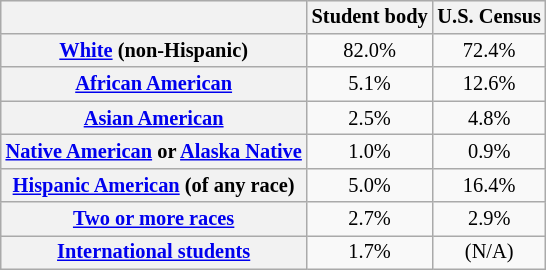<table style="text-align:center; float:right; font-size:85%; margin-left:2em;" class="wikitable">
<tr>
<th></th>
<th>Student body</th>
<th>U.S. Census</th>
</tr>
<tr>
<th><a href='#'>White</a> (non-Hispanic)</th>
<td>82.0%</td>
<td>72.4%</td>
</tr>
<tr>
<th><a href='#'>African American</a></th>
<td>5.1%</td>
<td>12.6%</td>
</tr>
<tr>
<th><a href='#'>Asian American</a></th>
<td>2.5%</td>
<td>4.8%</td>
</tr>
<tr>
<th><a href='#'>Native American</a> or <a href='#'>Alaska Native</a></th>
<td>1.0%</td>
<td>0.9%</td>
</tr>
<tr>
<th><a href='#'>Hispanic American</a> (of any race)</th>
<td>5.0%</td>
<td>16.4%</td>
</tr>
<tr>
<th><a href='#'>Two or more races</a></th>
<td>2.7%</td>
<td>2.9%</td>
</tr>
<tr>
<th><a href='#'>International students</a></th>
<td>1.7%</td>
<td>(N/A)</td>
</tr>
</table>
